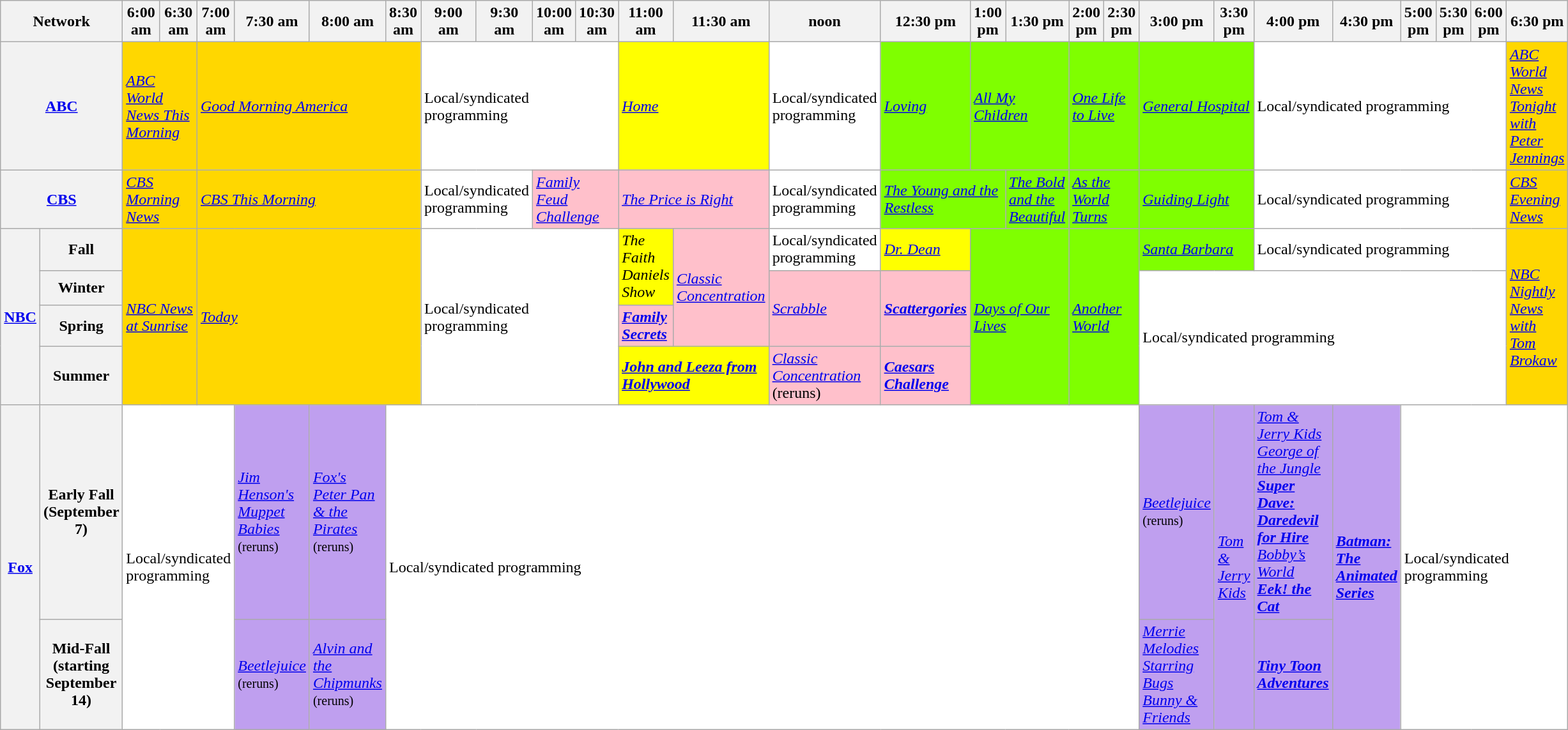<table class=wikitable>
<tr>
<th bgcolor="#C0C0C0" colspan="2">Network</th>
<th width="13%" bgcolor="#C0C0C0">6:00 am</th>
<th width="14%" bgcolor="#C0C0C0">6:30 am</th>
<th width="13%" bgcolor="#C0C0C0">7:00 am</th>
<th width="14%" bgcolor="#C0C0C0">7:30 am</th>
<th width="13%" bgcolor="#C0C0C0">8:00 am</th>
<th width="14%" bgcolor="#C0C0C0">8:30 am</th>
<th width="13%" bgcolor="#C0C0C0">9:00 am</th>
<th width="14%" bgcolor="#C0C0C0">9:30 am</th>
<th width="13%" bgcolor="#C0C0C0">10:00 am</th>
<th width="14%" bgcolor="#C0C0C0">10:30 am</th>
<th width="13%" bgcolor="#C0C0C0">11:00 am</th>
<th width="14%" bgcolor="#C0C0C0">11:30 am</th>
<th width="13%" bgcolor="#C0C0C0">noon</th>
<th width="14%" bgcolor="#C0C0C0">12:30 pm</th>
<th width="13%" bgcolor="#C0C0C0">1:00 pm</th>
<th width="14%" bgcolor="#C0C0C0">1:30 pm</th>
<th width="13%" bgcolor="#C0C0C0">2:00 pm</th>
<th width="14%" bgcolor="#C0C0C0">2:30 pm</th>
<th width="13%" bgcolor="#C0C0C0">3:00 pm</th>
<th width="14%" bgcolor="#C0C0C0">3:30 pm</th>
<th width="13%" bgcolor="#C0C0C0">4:00 pm</th>
<th width="14%" bgcolor="#C0C0C0">4:30 pm</th>
<th width="14%" bgcolor="#C0C0C0">5:00 pm</th>
<th width="14%" bgcolor="#C0C0C0">5:30 pm</th>
<th width="13%" bgcolor="#C0C0C0">6:00 pm</th>
<th width="13%" bgcolor="#C0C0C0">6:30 pm</th>
</tr>
<tr>
<th bgcolor="#C0C0C0" colspan="2"><a href='#'>ABC</a></th>
<td bgcolor="gold" colspan="2"><em><a href='#'>ABC World News This Morning</a></em></td>
<td bgcolor="gold" colspan="4"><em><a href='#'>Good Morning America</a></em></td>
<td bgcolor="white" colspan="4">Local/syndicated programming</td>
<td bgcolor="yellow" colspan="2"><em><a href='#'>Home</a></em></td>
<td bgcolor="white">Local/syndicated programming</td>
<td bgcolor="chartreuse"><em><a href='#'>Loving</a></em></td>
<td bgcolor="chartreuse" colspan="2"><em><a href='#'>All My Children</a></em></td>
<td bgcolor="chartreuse" colspan="2"><em><a href='#'>One Life to Live</a></em></td>
<td bgcolor="chartreuse" colspan="2"><em><a href='#'>General Hospital</a></em></td>
<td bgcolor="white" colspan="5">Local/syndicated programming</td>
<td bgcolor="gold" colspan="1"><em><a href='#'>ABC World News Tonight with Peter Jennings</a></em></td>
</tr>
<tr>
<th bgcolor="#C0C0C0" colspan="2"><a href='#'>CBS</a></th>
<td bgcolor="gold" colspan="2"><em><a href='#'>CBS Morning News</a></em></td>
<td bgcolor="gold" colspan="4"><em><a href='#'>CBS This Morning</a></em></td>
<td bgcolor="white" colspan="2">Local/syndicated programming</td>
<td bgcolor="pink" colspan="2"><em><a href='#'>Family Feud Challenge</a></em></td>
<td bgcolor="pink" colspan="2"><em><a href='#'>The Price is Right</a></em></td>
<td bgcolor="white">Local/syndicated programming</td>
<td bgcolor="chartreuse" colspan="2"><em><a href='#'>The Young and the Restless</a></em></td>
<td bgcolor="chartreuse"><em><a href='#'>The Bold and the Beautiful</a></em></td>
<td bgcolor="chartreuse" colspan="2"><em><a href='#'>As the World Turns</a></em></td>
<td bgcolor="chartreuse" colspan="2"><em><a href='#'>Guiding Light</a></em></td>
<td bgcolor="white" colspan="5">Local/syndicated programming</td>
<td bgcolor="gold"><em><a href='#'>CBS Evening News</a></em></td>
</tr>
<tr>
<th bgcolor="#C0C0C0" rowspan="4"><a href='#'>NBC</a></th>
<th>Fall</th>
<td bgcolor="gold" colspan="2"rowspan="4"><em><a href='#'>NBC News at Sunrise</a></em></td>
<td bgcolor="gold" colspan="4"rowspan="4"><em><a href='#'>Today</a></em></td>
<td bgcolor="white" colspan="4"rowspan="4">Local/syndicated programming</td>
<td bgcolor="yellow" rowspan="2"><em>The Faith Daniels Show</em></td>
<td bgcolor="pink" rowspan="3"><em><a href='#'>Classic Concentration</a></em> </td>
<td bgcolor="white" rowspan="1">Local/syndicated programming</td>
<td bgcolor="yellow" rowspan="1"><em><a href='#'>Dr. Dean</a></em></td>
<td bgcolor="chartreuse" colspan="2"rowspan="4"><em><a href='#'>Days of Our Lives</a></em></td>
<td bgcolor="chartreuse" colspan="2"rowspan="4"><em><a href='#'>Another World</a></em></td>
<td bgcolor="chartreuse" colspan="2"rowspan="1"><em><a href='#'>Santa Barbara</a></em></td>
<td bgcolor="white" colspan="5"rowspan="1">Local/syndicated programming</td>
<td bgcolor="gold" rowspan="4"><em><a href='#'>NBC Nightly News with Tom Brokaw</a></em></td>
</tr>
<tr>
<th>Winter</th>
<td bgcolor="pink"rowspan="2"><em><a href='#'>Scrabble</a></em></td>
<td bgcolor="pink"rowspan="2"><strong><em><a href='#'>Scattergories</a></em></strong></td>
<td bgcolor="white" colspan="7"rowspan="3">Local/syndicated programming</td>
</tr>
<tr>
<th>Spring</th>
<td bgcolor="pink"rowspan="1"><strong><em><a href='#'>Family Secrets</a></em></strong></td>
</tr>
<tr>
<th>Summer</th>
<td bgcolor="yellow" colspan="2"rowspan="1"><strong><em><a href='#'>John and Leeza from Hollywood</a></em></strong></td>
<td bgcolor="pink" colspan="1"rowspan="1"><em><a href='#'>Classic Concentration</a></em> (reruns)</td>
<td bgcolor="pink" colspan="1"rowspan="1"><strong><em><a href='#'>Caesars Challenge</a></em></strong></td>
</tr>
<tr>
<th rowspan="2"><a href='#'>Fox</a></th>
<th>Early Fall (September 7)</th>
<td colspan="3" rowspan="2" bgcolor=white>Local/syndicated programming</td>
<td bgcolor="bf9fef"><em><a href='#'>Jim Henson's Muppet Babies</a></em> <small>(reruns)</small></td>
<td bgcolor="bf9fef"><em><a href='#'>Fox's Peter Pan & the Pirates</a></em> <small>(reruns)</small></td>
<td colspan="13" rowspan="2" bgcolor=white>Local/syndicated programming</td>
<td bgcolor="bf9fef"><em><a href='#'>Beetlejuice</a></em> <small>(reruns)</small></td>
<td bgcolor="bf9fef" rowspan=2><em><a href='#'>Tom & Jerry Kids</a></em></td>
<td bgcolor="bf9fef"><em><a href='#'>Tom & Jerry Kids</a></em> <br><em><a href='#'>George of the Jungle</a></em> <br><strong><em><a href='#'>Super Dave: Daredevil for Hire</a></em></strong> <br><em><a href='#'>Bobby’s World</a></em> <br><strong><em><a href='#'>Eek! the Cat</a></em></strong> </td>
<td bgcolor="bf9fef" rowspan="2"><strong><em><a href='#'>Batman: The Animated Series</a></em></strong></td>
<td colspan="4" rowspan="2" bgcolor=white>Local/syndicated programming</td>
</tr>
<tr>
<th>Mid-Fall (starting September 14)</th>
<td bgcolor="bf9fef"><em><a href='#'>Beetlejuice</a></em> <small>(reruns)</small></td>
<td bgcolor="bf9fef"><em><a href='#'>Alvin and the Chipmunks</a></em> <small>(reruns)</small></td>
<td bgcolor="bf9fef"><em><a href='#'>Merrie Melodies Starring Bugs Bunny & Friends</a></em></td>
<td bgcolor="bf9fef"><strong><em><a href='#'>Tiny Toon Adventures</a></em></strong></td>
</tr>
</table>
